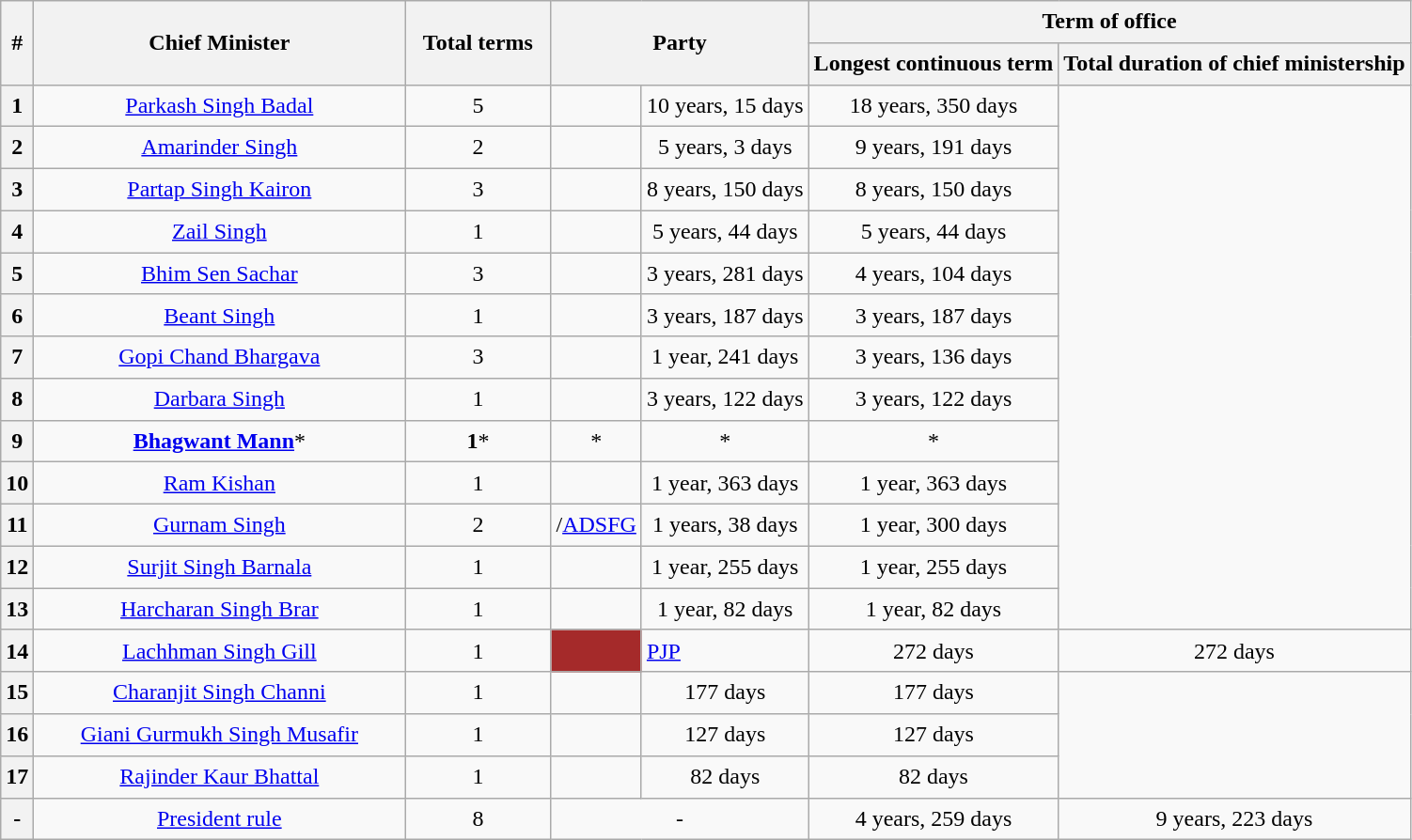<table class="wikitable sortable" style="line-height:1.4em; text-align:center">
<tr>
<th data-sort-type=number rowspan = "2">#</th>
<th rowspan="2" style="width:16em">Chief Minister</th>
<th rowspan="2" style="width:6em">Total terms</th>
<th rowspan="2" colspan=2 style="width:8em">Party</th>
<th colspan="2">Term of office</th>
</tr>
<tr>
<th>Longest continuous term</th>
<th>Total duration of chief ministership</th>
</tr>
<tr>
<th data-sort-value="1">1</th>
<td><a href='#'>Parkash Singh Badal</a></td>
<td>5</td>
<td></td>
<td>10 years, 15 days</td>
<td>18 years, 350 days</td>
</tr>
<tr>
<th data-sort-value="2">2</th>
<td><a href='#'>Amarinder Singh</a></td>
<td>2</td>
<td></td>
<td>5 years, 3 days</td>
<td>9 years, 191 days</td>
</tr>
<tr>
<th data-sort-value="3">3</th>
<td><a href='#'>Partap Singh Kairon</a></td>
<td>3</td>
<td></td>
<td>8 years, 150 days</td>
<td>8 years, 150 days</td>
</tr>
<tr>
<th data-sort-value="4">4</th>
<td><a href='#'>Zail Singh</a></td>
<td>1</td>
<td></td>
<td>5 years, 44 days</td>
<td>5 years, 44 days</td>
</tr>
<tr>
<th data-sort-value="5">5</th>
<td><a href='#'>Bhim Sen Sachar</a></td>
<td>3</td>
<td></td>
<td>3 years, 281 days</td>
<td>4 years, 104 days</td>
</tr>
<tr>
<th data-sort-value="6">6</th>
<td><a href='#'>Beant Singh</a></td>
<td>1</td>
<td></td>
<td>3 years, 187 days</td>
<td>3 years, 187 days</td>
</tr>
<tr>
<th data-sort-value="7">7</th>
<td><a href='#'>Gopi Chand Bhargava</a></td>
<td>3</td>
<td></td>
<td>1 year, 241 days</td>
<td>3 years, 136 days</td>
</tr>
<tr>
<th data-sort-value="8">8</th>
<td><a href='#'>Darbara Singh</a></td>
<td>1</td>
<td></td>
<td>3 years, 122 days</td>
<td>3 years, 122 days</td>
</tr>
<tr>
<th data-sort-value="9">9</th>
<td><strong><a href='#'>Bhagwant Mann</a></strong>*</td>
<td><strong>1</strong>*</td>
<td>*</td>
<td><strong></strong>*</td>
<td><strong></strong>*</td>
</tr>
<tr>
<th data-sort-value="10">10</th>
<td><a href='#'>Ram Kishan</a></td>
<td>1</td>
<td></td>
<td>1 year, 363 days</td>
<td>1 year, 363 days</td>
</tr>
<tr>
<th data-sort-value="11">11</th>
<td><a href='#'>Gurnam Singh</a></td>
<td>2</td>
<td>/<a href='#'>ADSFG</a></td>
<td>1 years, 38 days</td>
<td>1 year, 300 days</td>
</tr>
<tr>
<th data-sort-value="12">12</th>
<td><a href='#'>Surjit Singh Barnala</a></td>
<td>1</td>
<td></td>
<td>1 year, 255 days</td>
<td>1 year, 255 days</td>
</tr>
<tr>
<th data-sort-value="13">13</th>
<td><a href='#'>Harcharan Singh Brar</a></td>
<td>1</td>
<td></td>
<td>1 year, 82 days</td>
<td>1 year, 82 days</td>
</tr>
<tr>
<th data-sort-value="14">14</th>
<td><a href='#'>Lachhman Singh Gill</a></td>
<td>1</td>
<td style="background-color: brown;"></td>
<td style="text-align:left;"><a href='#'>PJP</a></td>
<td>272 days</td>
<td>272 days</td>
</tr>
<tr>
<th data-sort-value="15">15</th>
<td><a href='#'>Charanjit Singh Channi</a></td>
<td>1</td>
<td></td>
<td>177 days</td>
<td>177 days</td>
</tr>
<tr>
<th data-sort-value="16">16</th>
<td><a href='#'>Giani Gurmukh Singh Musafir</a></td>
<td>1</td>
<td></td>
<td>127 days</td>
<td>127 days</td>
</tr>
<tr>
<th data-sort-value="17">17</th>
<td><a href='#'>Rajinder Kaur Bhattal</a></td>
<td>1</td>
<td></td>
<td>82 days</td>
<td>82 days</td>
</tr>
<tr>
<th data-sort-value="-">-</th>
<td><a href='#'>President rule</a></td>
<td>8</td>
<td colspan=2>-</td>
<td>4 years, 259 days</td>
<td>9 years, 223 days</td>
</tr>
</table>
